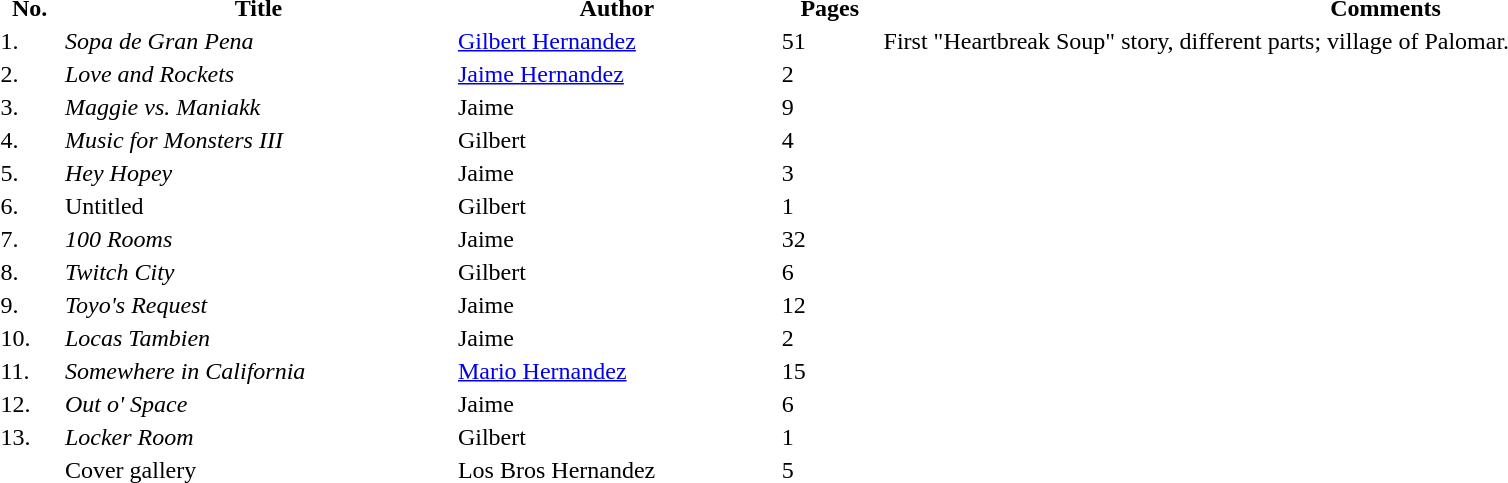<table style="width:100%; height:100px">
<tr>
<th>No.</th>
<th>Title</th>
<th>Author</th>
<th>Pages</th>
<th>Comments</th>
</tr>
<tr>
<td>1.</td>
<td><em>Sopa de Gran Pena</em></td>
<td><a href='#'>Gilbert Hernandez</a></td>
<td>51</td>
<td>First "Heartbreak Soup" story, different parts; village of Palomar.</td>
</tr>
<tr>
<td>2.</td>
<td><em>Love and Rockets</em></td>
<td><a href='#'>Jaime Hernandez</a></td>
<td>2</td>
<td></td>
</tr>
<tr>
<td>3.</td>
<td><em>Maggie vs. Maniakk</em></td>
<td>Jaime</td>
<td>9</td>
<td></td>
</tr>
<tr>
<td>4.</td>
<td><em>Music for Monsters III</em></td>
<td>Gilbert</td>
<td>4</td>
<td></td>
</tr>
<tr>
<td>5.</td>
<td><em>Hey Hopey</em></td>
<td>Jaime</td>
<td>3</td>
<td></td>
</tr>
<tr>
<td>6.</td>
<td>Untitled</td>
<td>Gilbert</td>
<td>1</td>
<td></td>
</tr>
<tr>
<td>7.</td>
<td><em>100 Rooms</em></td>
<td>Jaime</td>
<td>32</td>
<td></td>
</tr>
<tr>
<td>8.</td>
<td><em>Twitch City</em></td>
<td>Gilbert</td>
<td>6</td>
<td></td>
</tr>
<tr>
<td>9.</td>
<td><em>Toyo's Request</em></td>
<td>Jaime</td>
<td>12</td>
<td></td>
</tr>
<tr>
<td>10.</td>
<td><em>Locas Tambien</em></td>
<td>Jaime</td>
<td>2</td>
<td></td>
</tr>
<tr>
<td>11.</td>
<td><em>Somewhere in California</em></td>
<td><a href='#'>Mario Hernandez</a></td>
<td>15</td>
<td></td>
</tr>
<tr>
<td>12.</td>
<td><em>Out o' Space</em></td>
<td>Jaime</td>
<td>6</td>
<td></td>
</tr>
<tr>
<td>13.</td>
<td><em>Locker Room</em></td>
<td>Gilbert</td>
<td>1</td>
<td></td>
</tr>
<tr>
<td></td>
<td>Cover gallery</td>
<td>Los Bros Hernandez</td>
<td>5</td>
<td></td>
</tr>
<tr>
</tr>
</table>
